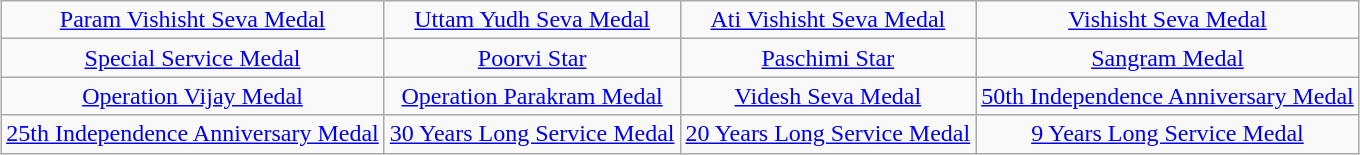<table class="wikitable" style="margin:1em auto; text-align:center;">
<tr>
<td><a href='#'>Param Vishisht Seva Medal</a></td>
<td><a href='#'>Uttam Yudh Seva Medal</a></td>
<td><a href='#'>Ati Vishisht Seva Medal</a></td>
<td><a href='#'>Vishisht Seva Medal</a></td>
</tr>
<tr>
<td><a href='#'>Special Service Medal</a></td>
<td><a href='#'>Poorvi Star</a></td>
<td><a href='#'>Paschimi Star</a></td>
<td><a href='#'>Sangram Medal</a></td>
</tr>
<tr>
<td><a href='#'>Operation Vijay Medal</a></td>
<td><a href='#'>Operation Parakram Medal</a></td>
<td><a href='#'>Videsh Seva Medal</a></td>
<td><a href='#'>50th Independence Anniversary Medal</a></td>
</tr>
<tr>
<td><a href='#'>25th Independence Anniversary Medal</a></td>
<td><a href='#'>30 Years Long Service Medal</a></td>
<td><a href='#'>20 Years Long Service Medal</a></td>
<td><a href='#'>9 Years Long Service Medal</a></td>
</tr>
</table>
